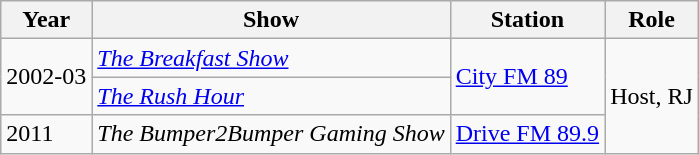<table class="wikitable plainrowheaders sortable" style="margin-right: 0;">
<tr>
<th scope="col">Year</th>
<th scope="col">Show</th>
<th scope="col">Station</th>
<th scope="col">Role</th>
</tr>
<tr>
<td rowspan="2">2002-03</td>
<td><em><a href='#'>The Breakfast Show</a></em></td>
<td rowspan="2"><a href='#'>City FM 89</a></td>
<td rowspan="3">Host, RJ</td>
</tr>
<tr>
<td><em><a href='#'>The Rush Hour</a></em></td>
</tr>
<tr>
<td>2011</td>
<td><em>The Bumper2Bumper Gaming Show</em></td>
<td><a href='#'>Drive FM 89.9</a></td>
</tr>
</table>
